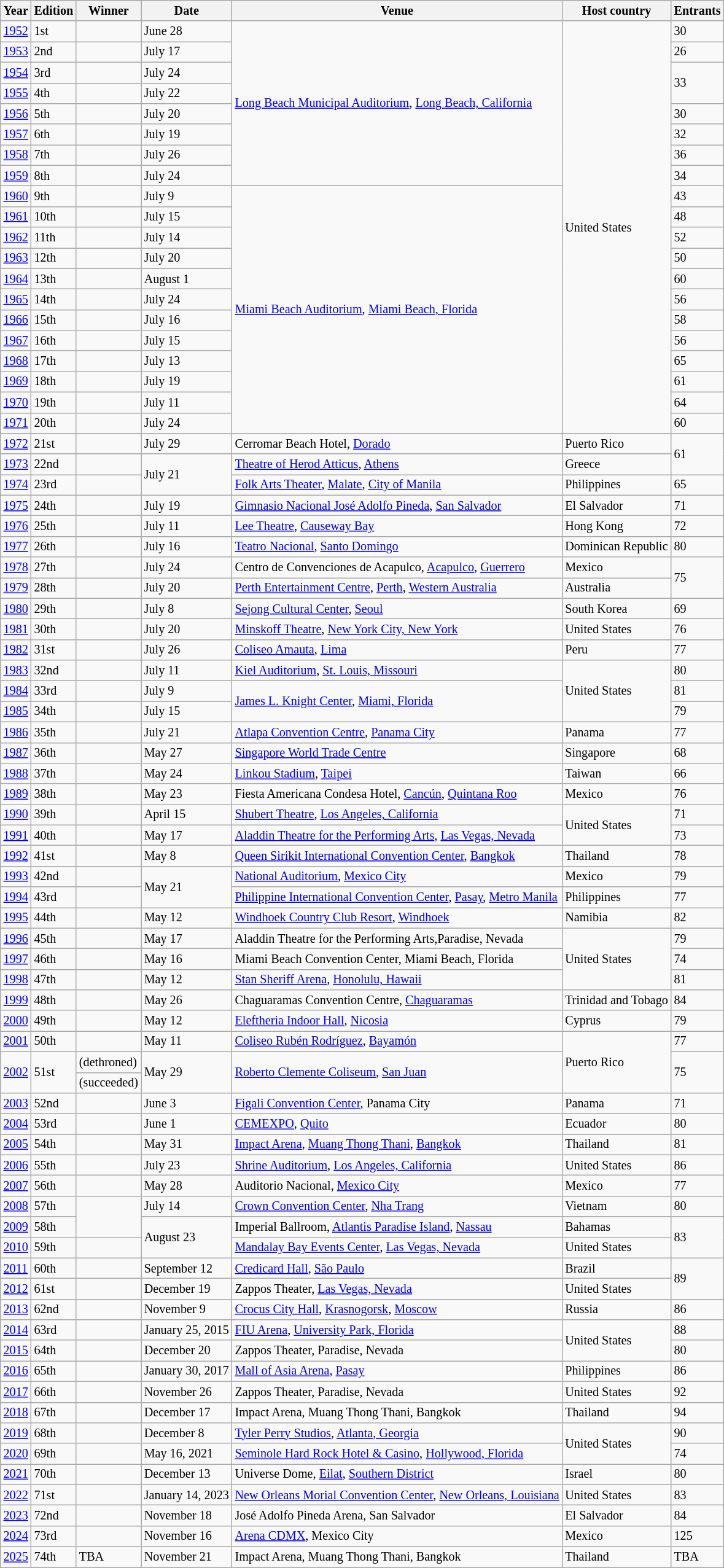<table class="wikitable sortable" style="font-size: 84%;">
<tr>
<th>Year</th>
<th>Edition</th>
<th>Winner</th>
<th>Date</th>
<th>Venue</th>
<th>Host country</th>
<th>Entrants</th>
</tr>
<tr>
<td><a href='#'>1952</a></td>
<td>1st</td>
<td></td>
<td>June 28</td>
<td rowspan="8"><a href='#'>Long Beach Municipal Auditorium</a>, <a href='#'>Long Beach, California</a></td>
<td rowspan="20">United States</td>
<td>30</td>
</tr>
<tr>
<td><a href='#'>1953</a></td>
<td>2nd</td>
<td></td>
<td>July 17</td>
<td>26</td>
</tr>
<tr>
<td><a href='#'>1954</a></td>
<td>3rd</td>
<td></td>
<td>July 24</td>
<td rowspan="2">33</td>
</tr>
<tr>
<td><a href='#'>1955</a></td>
<td>4th</td>
<td></td>
<td>July 22</td>
</tr>
<tr>
<td><a href='#'>1956</a></td>
<td>5th</td>
<td></td>
<td>July 20</td>
<td>30</td>
</tr>
<tr>
<td><a href='#'>1957</a></td>
<td>6th</td>
<td></td>
<td>July 19</td>
<td>32</td>
</tr>
<tr>
<td><a href='#'>1958</a></td>
<td>7th</td>
<td></td>
<td>July 26</td>
<td>36</td>
</tr>
<tr>
<td><a href='#'>1959</a></td>
<td>8th</td>
<td></td>
<td>July 24</td>
<td>34</td>
</tr>
<tr>
<td><a href='#'>1960</a></td>
<td>9th</td>
<td></td>
<td>July 9</td>
<td rowspan="12"><a href='#'>Miami Beach Auditorium</a>, <a href='#'>Miami Beach, Florida</a></td>
<td>43</td>
</tr>
<tr>
<td><a href='#'>1961</a></td>
<td>10th</td>
<td></td>
<td>July 15</td>
<td>48</td>
</tr>
<tr>
<td><a href='#'>1962</a></td>
<td>11th</td>
<td></td>
<td>July 14</td>
<td>52</td>
</tr>
<tr>
<td><a href='#'>1963</a></td>
<td>12th</td>
<td></td>
<td>July 20</td>
<td>50</td>
</tr>
<tr>
<td><a href='#'>1964</a></td>
<td>13th</td>
<td></td>
<td>August 1</td>
<td>60</td>
</tr>
<tr>
<td><a href='#'>1965</a></td>
<td>14th</td>
<td></td>
<td>July 24</td>
<td>56</td>
</tr>
<tr>
<td><a href='#'>1966</a></td>
<td>15th</td>
<td></td>
<td>July 16</td>
<td>58</td>
</tr>
<tr>
<td><a href='#'>1967</a></td>
<td>16th</td>
<td></td>
<td>July 15</td>
<td>56</td>
</tr>
<tr>
<td><a href='#'>1968</a></td>
<td>17th</td>
<td></td>
<td>July 13</td>
<td>65</td>
</tr>
<tr>
<td><a href='#'>1969</a></td>
<td>18th</td>
<td></td>
<td>July 19</td>
<td>61</td>
</tr>
<tr>
<td><a href='#'>1970</a></td>
<td>19th</td>
<td></td>
<td>July 11</td>
<td>64</td>
</tr>
<tr>
<td><a href='#'>1971</a></td>
<td>20th</td>
<td></td>
<td>July 24</td>
<td>60</td>
</tr>
<tr>
<td><a href='#'>1972</a></td>
<td>21st</td>
<td></td>
<td>July 29</td>
<td>Cerromar Beach Hotel, <a href='#'>Dorado</a></td>
<td>Puerto Rico</td>
<td rowspan="2">61</td>
</tr>
<tr>
<td><a href='#'>1973</a></td>
<td>22nd</td>
<td></td>
<td rowspan="2">July 21</td>
<td><a href='#'>Theatre of Herod Atticus</a>, <a href='#'>Athens</a></td>
<td>Greece</td>
</tr>
<tr>
<td><a href='#'>1974</a></td>
<td>23rd</td>
<td></td>
<td><a href='#'>Folk Arts Theater</a>, <a href='#'>Malate</a>, <a href='#'>City of Manila</a></td>
<td>Philippines</td>
<td>65</td>
</tr>
<tr>
<td><a href='#'>1975</a></td>
<td>24th</td>
<td></td>
<td>July 19</td>
<td><a href='#'>Gimnasio Nacional José Adolfo Pineda</a>, <a href='#'>San Salvador</a></td>
<td>El Salvador</td>
<td>71</td>
</tr>
<tr>
<td><a href='#'>1976</a></td>
<td>25th</td>
<td></td>
<td>July 11</td>
<td><a href='#'>Lee Theatre</a>, <a href='#'>Causeway Bay</a></td>
<td>Hong Kong</td>
<td>72</td>
</tr>
<tr>
<td><a href='#'>1977</a></td>
<td>26th</td>
<td></td>
<td>July 16</td>
<td><a href='#'>Teatro Nacional</a>, <a href='#'>Santo Domingo</a></td>
<td>Dominican Republic</td>
<td>80</td>
</tr>
<tr>
<td><a href='#'>1978</a></td>
<td>27th</td>
<td></td>
<td>July 24</td>
<td>Centro de Convenciones de Acapulco, <a href='#'>Acapulco</a>, <a href='#'>Guerrero</a></td>
<td>Mexico</td>
<td rowspan="2">75</td>
</tr>
<tr>
<td><a href='#'>1979</a></td>
<td>28th</td>
<td></td>
<td>July 20</td>
<td><a href='#'>Perth Entertainment Centre</a>, <a href='#'>Perth</a>, <a href='#'>Western Australia</a></td>
<td>Australia</td>
</tr>
<tr>
<td><a href='#'>1980</a></td>
<td>29th</td>
<td></td>
<td>July 8</td>
<td><a href='#'>Sejong Cultural Center</a>, <a href='#'>Seoul</a></td>
<td>South Korea</td>
<td>69</td>
</tr>
<tr>
<td><a href='#'>1981</a></td>
<td>30th</td>
<td></td>
<td>July 20</td>
<td><a href='#'>Minskoff Theatre</a>, <a href='#'>New York City, New York</a></td>
<td>United States</td>
<td>76</td>
</tr>
<tr>
<td><a href='#'>1982</a></td>
<td>31st</td>
<td></td>
<td>July 26</td>
<td><a href='#'>Coliseo Amauta</a>, <a href='#'>Lima</a></td>
<td>Peru</td>
<td>77</td>
</tr>
<tr>
<td><a href='#'>1983</a></td>
<td>32nd</td>
<td></td>
<td>July 11</td>
<td><a href='#'>Kiel Auditorium</a>, <a href='#'>St. Louis, Missouri</a></td>
<td rowspan="3">United States</td>
<td>80</td>
</tr>
<tr>
<td><a href='#'>1984</a></td>
<td>33rd</td>
<td></td>
<td>July 9</td>
<td rowspan="2"><a href='#'>James L. Knight Center</a>, <a href='#'>Miami, Florida</a></td>
<td>81</td>
</tr>
<tr>
<td><a href='#'>1985</a></td>
<td>34th</td>
<td></td>
<td>July 15</td>
<td>79</td>
</tr>
<tr>
<td><a href='#'>1986</a></td>
<td>35th</td>
<td></td>
<td>July 21</td>
<td><a href='#'>Atlapa Convention Centre</a>, <a href='#'>Panama City</a></td>
<td>Panama</td>
<td>77</td>
</tr>
<tr>
<td><a href='#'>1987</a></td>
<td>36th</td>
<td></td>
<td>May 27</td>
<td><a href='#'>Singapore World Trade Centre</a></td>
<td>Singapore</td>
<td>68</td>
</tr>
<tr>
<td><a href='#'>1988</a></td>
<td>37th</td>
<td></td>
<td>May 24</td>
<td><a href='#'>Linkou Stadium</a>, <a href='#'>Taipei</a></td>
<td>Taiwan</td>
<td>66</td>
</tr>
<tr>
<td><a href='#'>1989</a></td>
<td>38th</td>
<td></td>
<td>May 23</td>
<td>Fiesta Americana Condesa Hotel, <a href='#'>Cancún</a>, <a href='#'>Quintana Roo</a></td>
<td>Mexico</td>
<td>76</td>
</tr>
<tr>
<td><a href='#'>1990</a></td>
<td>39th</td>
<td></td>
<td>April 15</td>
<td><a href='#'>Shubert Theatre</a>, <a href='#'>Los Angeles, California</a></td>
<td rowspan="2">United States</td>
<td>71</td>
</tr>
<tr>
<td><a href='#'>1991</a></td>
<td>40th</td>
<td></td>
<td>May 17</td>
<td><a href='#'>Aladdin Theatre for the Performing Arts</a>, <a href='#'>Las Vegas, Nevada</a></td>
<td>73</td>
</tr>
<tr>
<td><a href='#'>1992</a></td>
<td>41st</td>
<td></td>
<td>May 8</td>
<td><a href='#'>Queen Sirikit International Convention Center</a>, <a href='#'>Bangkok</a></td>
<td>Thailand</td>
<td>78</td>
</tr>
<tr>
<td><a href='#'>1993</a></td>
<td>42nd</td>
<td></td>
<td rowspan="2">May 21</td>
<td><a href='#'>National Auditorium</a>, <a href='#'>Mexico City</a></td>
<td>Mexico</td>
<td>79</td>
</tr>
<tr>
<td><a href='#'>1994</a></td>
<td>43rd</td>
<td></td>
<td><a href='#'>Philippine International Convention Center</a>, <a href='#'>Pasay</a>, <a href='#'>Metro Manila</a></td>
<td>Philippines</td>
<td>77</td>
</tr>
<tr>
<td><a href='#'>1995</a></td>
<td>44th</td>
<td></td>
<td>May 12</td>
<td><a href='#'>Windhoek Country Club Resort</a>, <a href='#'>Windhoek</a></td>
<td>Namibia</td>
<td>82</td>
</tr>
<tr>
<td><a href='#'>1996</a></td>
<td>45th</td>
<td></td>
<td>May 17</td>
<td>Aladdin Theatre for the Performing Arts,Paradise, Nevada</td>
<td rowspan="3">United States</td>
<td>79</td>
</tr>
<tr>
<td><a href='#'>1997</a></td>
<td>46th</td>
<td></td>
<td>May 16</td>
<td>Miami Beach Convention Center, Miami Beach, Florida</td>
<td>74</td>
</tr>
<tr>
<td><a href='#'>1998</a></td>
<td>47th</td>
<td></td>
<td>May 12</td>
<td><a href='#'>Stan Sheriff Arena</a>, <a href='#'>Honolulu, Hawaii</a></td>
<td>81</td>
</tr>
<tr>
<td><a href='#'>1999</a></td>
<td>48th</td>
<td></td>
<td>May 26</td>
<td>Chaguaramas Convention Centre, <a href='#'>Chaguaramas</a></td>
<td>Trinidad and Tobago</td>
<td>84</td>
</tr>
<tr>
<td><a href='#'>2000</a></td>
<td>49th</td>
<td></td>
<td>May 12</td>
<td><a href='#'>Eleftheria Indoor Hall</a>, <a href='#'>Nicosia</a></td>
<td>Cyprus</td>
<td>79</td>
</tr>
<tr>
<td><a href='#'>2001</a></td>
<td>50th</td>
<td></td>
<td>May 11</td>
<td><a href='#'>Coliseo Rubén Rodríguez</a>, <a href='#'>Bayamón</a></td>
<td rowspan="3">Puerto Rico</td>
<td>77</td>
</tr>
<tr>
<td rowspan="2"><a href='#'>2002</a></td>
<td rowspan="2">51st</td>
<td> (dethroned)</td>
<td rowspan="2">May 29</td>
<td rowspan="2"><a href='#'>Roberto Clemente Coliseum</a>, <a href='#'>San Juan</a></td>
<td rowspan="2">75</td>
</tr>
<tr>
<td> (succeeded)</td>
</tr>
<tr>
<td><a href='#'>2003</a></td>
<td>52nd</td>
<td></td>
<td>June 3</td>
<td><a href='#'>Figali Convention Center</a>, Panama City</td>
<td>Panama</td>
<td>71</td>
</tr>
<tr>
<td><a href='#'>2004</a></td>
<td>53rd</td>
<td></td>
<td>June 1</td>
<td><a href='#'>CEMEXPO</a>, <a href='#'>Quito</a></td>
<td>Ecuador</td>
<td>80</td>
</tr>
<tr>
<td><a href='#'>2005</a></td>
<td>54th</td>
<td></td>
<td>May 31</td>
<td><a href='#'>Impact Arena</a>, <a href='#'>Muang Thong Thani</a>, <a href='#'>Bangkok</a></td>
<td>Thailand</td>
<td>81</td>
</tr>
<tr>
<td><a href='#'>2006</a></td>
<td>55th</td>
<td></td>
<td>July 23</td>
<td><a href='#'>Shrine Auditorium</a>, <a href='#'>Los Angeles, California</a></td>
<td>United States</td>
<td>86</td>
</tr>
<tr>
<td><a href='#'>2007</a></td>
<td>56th</td>
<td></td>
<td>May 28</td>
<td>Auditorio Nacional, <a href='#'>Mexico City</a></td>
<td>Mexico</td>
<td>77</td>
</tr>
<tr>
<td><a href='#'>2008</a></td>
<td>57th</td>
<td rowspan="2"></td>
<td>July 14</td>
<td><a href='#'>Crown Convention Center</a>, <a href='#'>Nha Trang</a></td>
<td>Vietnam</td>
<td>80</td>
</tr>
<tr>
<td><a href='#'>2009</a></td>
<td>58th</td>
<td rowspan="2">August 23</td>
<td>Imperial Ballroom, <a href='#'>Atlantis Paradise Island</a>, <a href='#'>Nassau</a></td>
<td>Bahamas</td>
<td rowspan="2">83</td>
</tr>
<tr>
<td><a href='#'>2010</a></td>
<td>59th</td>
<td></td>
<td><a href='#'>Mandalay Bay Events Center</a>, <a href='#'>Las Vegas, Nevada</a></td>
<td>United States</td>
</tr>
<tr>
<td><a href='#'>2011</a></td>
<td>60th</td>
<td></td>
<td>September 12</td>
<td><a href='#'>Credicard Hall</a>, <a href='#'>São Paulo</a></td>
<td>Brazil</td>
<td rowspan="2">89</td>
</tr>
<tr>
<td><a href='#'>2012</a></td>
<td>61st</td>
<td></td>
<td>December 19</td>
<td>Zappos Theater, <a href='#'>Las Vegas, Nevada</a></td>
<td>United States</td>
</tr>
<tr>
<td><a href='#'>2013</a></td>
<td>62nd</td>
<td></td>
<td>November 9</td>
<td><a href='#'>Crocus City Hall</a>, <a href='#'>Krasnogorsk</a>, <a href='#'>Moscow</a></td>
<td>Russia</td>
<td>86</td>
</tr>
<tr>
<td><a href='#'>2014</a></td>
<td>63rd</td>
<td></td>
<td>January 25, 2015</td>
<td><a href='#'>FIU Arena</a>, <a href='#'>University Park, Florida</a></td>
<td rowspan="2">United States</td>
<td>88</td>
</tr>
<tr>
<td><a href='#'>2015</a></td>
<td>64th</td>
<td></td>
<td>December 20</td>
<td>Zappos Theater, Paradise, Nevada</td>
<td>80</td>
</tr>
<tr>
<td><a href='#'>2016</a></td>
<td>65th</td>
<td></td>
<td>January 30, 2017</td>
<td><a href='#'>Mall of Asia Arena</a>, <a href='#'>Pasay</a></td>
<td>Philippines</td>
<td>86</td>
</tr>
<tr>
<td><a href='#'>2017</a></td>
<td>66th</td>
<td></td>
<td>November 26</td>
<td>Zappos Theater, Paradise, Nevada</td>
<td>United States</td>
<td>92</td>
</tr>
<tr>
<td><a href='#'>2018</a></td>
<td>67th</td>
<td></td>
<td>December 17</td>
<td>Impact Arena, Muang Thong Thani, Bangkok</td>
<td>Thailand</td>
<td>94</td>
</tr>
<tr>
<td><a href='#'>2019</a></td>
<td>68th</td>
<td></td>
<td>December 8</td>
<td><a href='#'>Tyler Perry Studios</a>, <a href='#'>Atlanta, Georgia</a></td>
<td rowspan="2">United States</td>
<td>90</td>
</tr>
<tr>
<td><a href='#'>2020</a></td>
<td>69th</td>
<td></td>
<td>May 16, 2021</td>
<td><a href='#'>Seminole Hard Rock Hotel & Casino</a>, <a href='#'>Hollywood, Florida</a></td>
<td>74</td>
</tr>
<tr>
<td><a href='#'>2021</a></td>
<td>70th</td>
<td></td>
<td>December 13</td>
<td>Universe Dome, <a href='#'>Eilat</a>, <a href='#'>Southern District</a></td>
<td>Israel</td>
<td>80</td>
</tr>
<tr>
<td><a href='#'>2022</a></td>
<td>71st</td>
<td></td>
<td>January 14, 2023</td>
<td><a href='#'>New Orleans Morial Convention Center</a>, <a href='#'>New Orleans, Louisiana</a></td>
<td>United States</td>
<td>83</td>
</tr>
<tr>
<td><a href='#'>2023</a></td>
<td>72nd</td>
<td></td>
<td>November 18</td>
<td>José Adolfo Pineda Arena, San Salvador</td>
<td>El Salvador</td>
<td>84</td>
</tr>
<tr>
<td><a href='#'>2024</a></td>
<td>73rd</td>
<td></td>
<td>November 16</td>
<td><a href='#'>Arena CDMX</a>, Mexico City</td>
<td>Mexico</td>
<td>125</td>
</tr>
<tr>
<td><a href='#'>2025</a></td>
<td>74th</td>
<td>TBA</td>
<td>November 21</td>
<td>Impact Arena, Muang Thong Thani, Bangkok</td>
<td>Thailand</td>
<td>TBA</td>
</tr>
</table>
